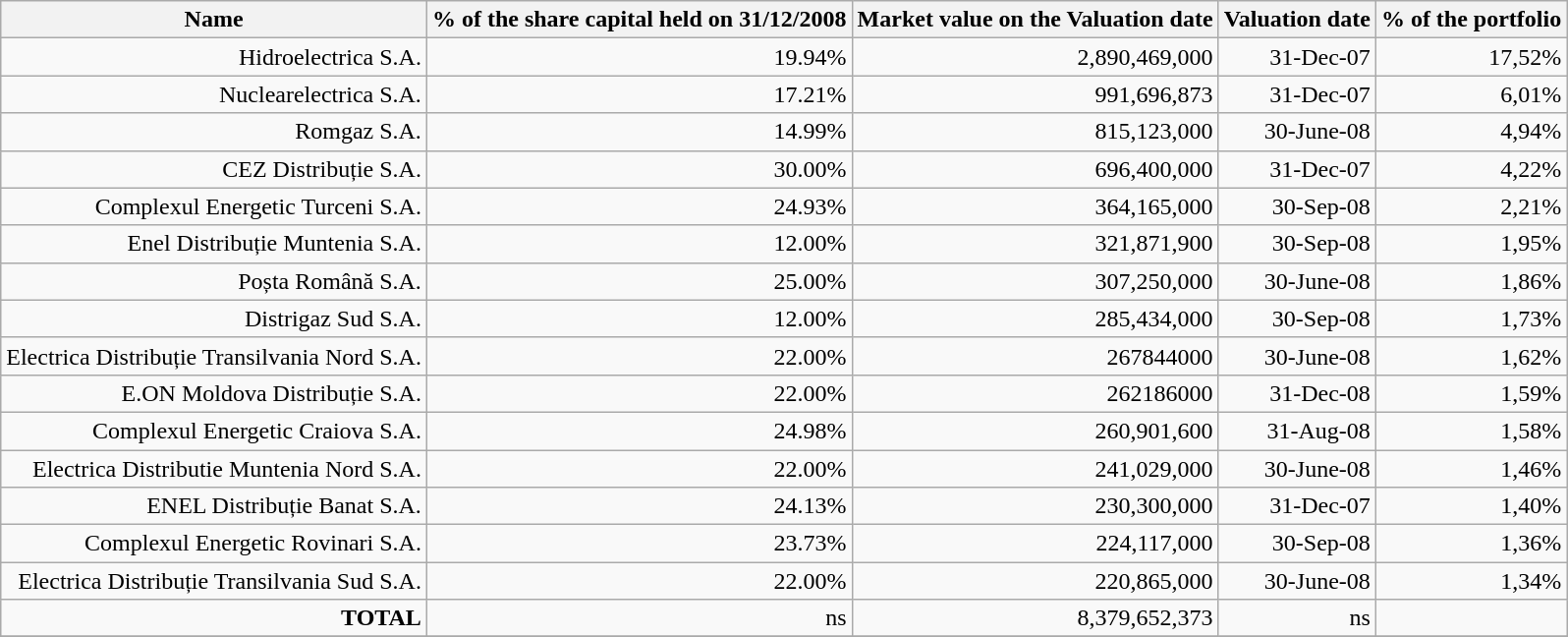<table class="wikitable" border="1" style="text-align:right">
<tr>
<th>Name</th>
<th>% of the share capital held on 31/12/2008</th>
<th>Market value on the Valuation date</th>
<th>Valuation date</th>
<th>% of the portfolio</th>
</tr>
<tr>
<td>Hidroelectrica S.A.</td>
<td>19.94%</td>
<td>2,890,469,000</td>
<td>31-Dec-07</td>
<td>17,52%</td>
</tr>
<tr>
<td>Nuclearelectrica S.A.</td>
<td>17.21%</td>
<td>991,696,873</td>
<td>31-Dec-07</td>
<td>6,01%</td>
</tr>
<tr>
<td>Romgaz S.A.</td>
<td>14.99%</td>
<td>815,123,000</td>
<td>30-June-08</td>
<td>4,94%</td>
</tr>
<tr>
<td>CEZ Distribuție S.A.</td>
<td>30.00%</td>
<td>696,400,000</td>
<td>31-Dec-07</td>
<td>4,22%</td>
</tr>
<tr>
<td>Complexul Energetic Turceni S.A.</td>
<td>24.93%</td>
<td>364,165,000</td>
<td>30-Sep-08</td>
<td>2,21%</td>
</tr>
<tr>
<td>Enel Distribuție Muntenia S.A.</td>
<td>12.00%</td>
<td>321,871,900</td>
<td>30-Sep-08</td>
<td>1,95%</td>
</tr>
<tr>
<td>Poșta Română S.A.</td>
<td>25.00%</td>
<td>307,250,000</td>
<td>30-June-08</td>
<td>1,86%</td>
</tr>
<tr>
<td>Distrigaz Sud S.A.</td>
<td>12.00%</td>
<td>285,434,000</td>
<td>30-Sep-08</td>
<td>1,73%</td>
</tr>
<tr>
<td>Electrica Distribuție Transilvania Nord S.A.</td>
<td>22.00%</td>
<td>267844000</td>
<td>30-June-08</td>
<td>1,62%</td>
</tr>
<tr>
<td>E.ON Moldova Distribuție S.A.</td>
<td>22.00%</td>
<td>262186000</td>
<td>31-Dec-08</td>
<td>1,59%</td>
</tr>
<tr>
<td>Complexul Energetic Craiova S.A.</td>
<td>24.98%</td>
<td>260,901,600</td>
<td>31-Aug-08</td>
<td>1,58%</td>
</tr>
<tr>
<td>Electrica Distributie Muntenia Nord S.A.</td>
<td>22.00%</td>
<td>241,029,000</td>
<td>30-June-08</td>
<td>1,46%</td>
</tr>
<tr>
<td>ENEL Distribuție Banat S.A.</td>
<td>24.13%</td>
<td>230,300,000</td>
<td>31-Dec-07</td>
<td>1,40%</td>
</tr>
<tr>
<td>Complexul Energetic Rovinari S.A.</td>
<td>23.73%</td>
<td>224,117,000</td>
<td>30-Sep-08</td>
<td>1,36%</td>
</tr>
<tr>
<td>Electrica Distribuție Transilvania Sud S.A.</td>
<td>22.00%</td>
<td>220,865,000</td>
<td>30-June-08</td>
<td>1,34%</td>
</tr>
<tr>
<td><strong>TOTAL</strong></td>
<td>ns</td>
<td>8,379,652,373</td>
<td>ns</td>
<td></td>
</tr>
<tr>
</tr>
</table>
